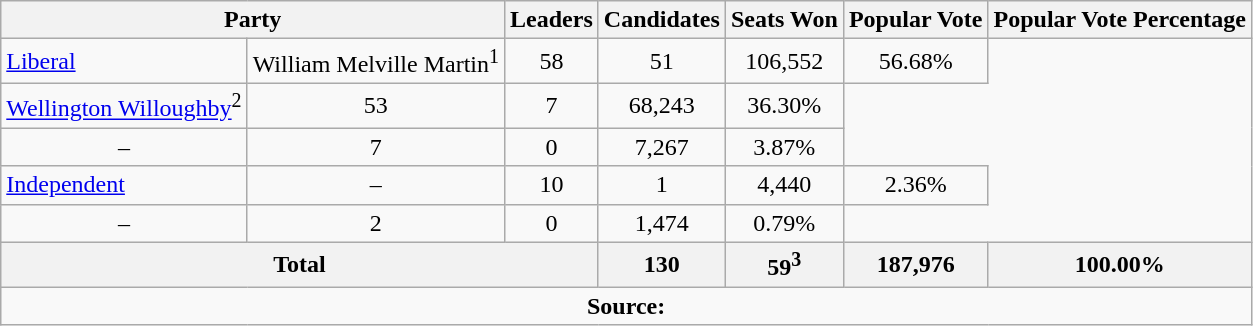<table class="wikitable">
<tr>
<th colspan="2">Party</th>
<th>Leaders</th>
<th>Candidates</th>
<th>Seats Won</th>
<th>Popular Vote</th>
<th>Popular Vote Percentage</th>
</tr>
<tr>
<td><a href='#'>Liberal</a></td>
<td>William Melville Martin<sup>1</sup></td>
<td align=center>58</td>
<td align=center>51</td>
<td align=center>106,552</td>
<td align=center>56.68%</td>
</tr>
<tr>
<td><a href='#'>Wellington Willoughby</a><sup>2</sup></td>
<td align=center>53</td>
<td align=center>7</td>
<td align=center>68,243</td>
<td align=center>36.30%</td>
</tr>
<tr>
<td align=center>–</td>
<td align=center>7</td>
<td align=center>0</td>
<td align=center>7,267</td>
<td align=center>3.87%</td>
</tr>
<tr>
<td><a href='#'>Independent</a></td>
<td align=center>–</td>
<td align=center>10</td>
<td align=center>1</td>
<td align=center>4,440</td>
<td align=center>2.36%</td>
</tr>
<tr>
<td align=center>–</td>
<td align=center>2</td>
<td align=center>0</td>
<td align=center>1,474</td>
<td align=center>0.79%</td>
</tr>
<tr>
<th colspan=3>Total</th>
<th>130</th>
<th>59<sup>3</sup></th>
<th>187,976</th>
<th>100.00%</th>
</tr>
<tr>
<td align="center" colspan=7><strong>Source:</strong>  </td>
</tr>
</table>
